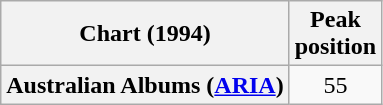<table class="wikitable plainrowheaders" style="text-align:center">
<tr>
<th scope="col">Chart (1994)</th>
<th scope="col">Peak<br>position</th>
</tr>
<tr>
<th scope="row">Australian Albums (<a href='#'>ARIA</a>)</th>
<td>55</td>
</tr>
</table>
